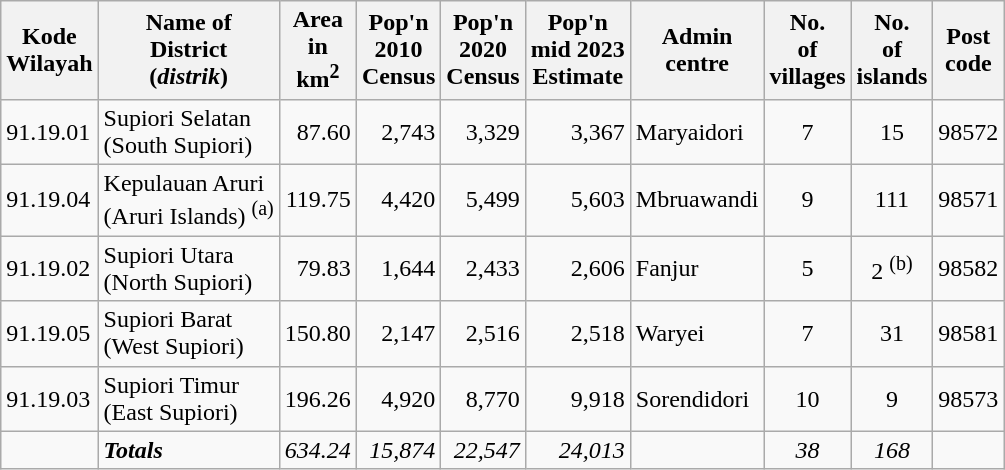<table class="wikitable">
<tr>
<th>Kode <br>Wilayah</th>
<th>Name of<br>District<br>(<em>distrik</em>)</th>
<th>Area <br> in<br>km<sup>2</sup></th>
<th>Pop'n <br>2010<br>Census</th>
<th>Pop'n <br>2020<br>Census</th>
<th>Pop'n <br>mid 2023<br>Estimate</th>
<th>Admin<br>centre</th>
<th>No.<br>of<br>villages</th>
<th>No.<br>of<br>islands</th>
<th>Post<br>code</th>
</tr>
<tr>
<td>91.19.01</td>
<td>Supiori Selatan <br>(South Supiori)</td>
<td align="right">87.60</td>
<td align="right">2,743</td>
<td align="right">3,329</td>
<td align="right">3,367</td>
<td>Maryaidori</td>
<td align="center">7</td>
<td align="center">15</td>
<td>98572</td>
</tr>
<tr>
<td>91.19.04</td>
<td>Kepulauan Aruri <br>(Aruri Islands) <sup>(a)</sup></td>
<td align="right">119.75</td>
<td align="right">4,420</td>
<td align="right">5,499</td>
<td align="right">5,603</td>
<td>Mbruawandi</td>
<td align="center">9</td>
<td align="center">111</td>
<td>98571</td>
</tr>
<tr>
<td>91.19.02</td>
<td>Supiori Utara <br>(North Supiori)</td>
<td align="right">79.83</td>
<td align="right">1,644</td>
<td align="right">2,433</td>
<td align="right">2,606</td>
<td>Fanjur</td>
<td align="center">5</td>
<td align="center">2 <sup>(b)</sup></td>
<td>98582</td>
</tr>
<tr>
<td>91.19.05</td>
<td>Supiori Barat <br>(West Supiori)</td>
<td align="right">150.80</td>
<td align="right">2,147</td>
<td align="right">2,516</td>
<td align="right">2,518</td>
<td>Waryei</td>
<td align="center">7</td>
<td align="center">31</td>
<td>98581</td>
</tr>
<tr>
<td>91.19.03</td>
<td>Supiori Timur <br>(East Supiori)</td>
<td align="right">196.26</td>
<td align="right">4,920</td>
<td align="right">8,770</td>
<td align="right">9,918</td>
<td>Sorendidori</td>
<td align="center">10</td>
<td align="center">9</td>
<td>98573</td>
</tr>
<tr>
<td></td>
<td><strong><em>Totals</em></strong></td>
<td align="right"><em>634.24</em></td>
<td align="right"><em>15,874</em></td>
<td align="right"><em>22,547</em></td>
<td align="right"><em>24,013</em></td>
<td></td>
<td align="center"><em>38</em></td>
<td align="center"><em>168</em></td>
<td></td>
</tr>
</table>
